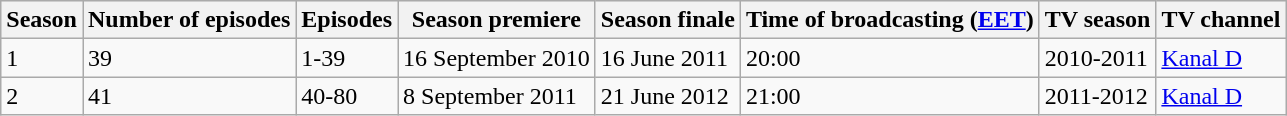<table class="wikitable">
<tr style="background:#efefef;">
<th>Season</th>
<th>Number of episodes</th>
<th>Episodes</th>
<th>Season premiere</th>
<th>Season finale</th>
<th>Time of broadcasting (<a href='#'>EET</a>)</th>
<th>TV season</th>
<th>TV channel</th>
</tr>
<tr>
<td>1</td>
<td>39</td>
<td>1-39</td>
<td>16 September 2010</td>
<td>16 June 2011</td>
<td>20:00</td>
<td>2010-2011</td>
<td><a href='#'>Kanal D</a></td>
</tr>
<tr>
<td>2</td>
<td>41</td>
<td>40-80</td>
<td>8 September 2011</td>
<td>21 June 2012</td>
<td>21:00</td>
<td>2011-2012</td>
<td><a href='#'>Kanal D</a></td>
</tr>
</table>
